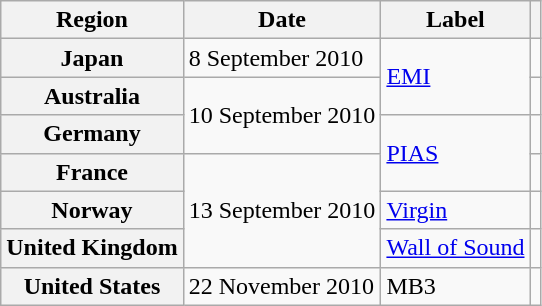<table class="wikitable plainrowheaders">
<tr>
<th scope="col">Region</th>
<th scope="col">Date</th>
<th scope="col">Label</th>
<th scope="col"></th>
</tr>
<tr>
<th scope="row">Japan</th>
<td>8 September 2010</td>
<td rowspan="2"><a href='#'>EMI</a></td>
<td align="center"></td>
</tr>
<tr>
<th scope="row">Australia</th>
<td rowspan="2">10 September 2010</td>
<td align="center"></td>
</tr>
<tr>
<th scope="row">Germany</th>
<td rowspan="2"><a href='#'>PIAS</a></td>
<td align="center"></td>
</tr>
<tr>
<th scope="row">France</th>
<td rowspan="3">13 September 2010</td>
<td align="center"></td>
</tr>
<tr>
<th scope="row">Norway</th>
<td><a href='#'>Virgin</a></td>
<td align="center"></td>
</tr>
<tr>
<th scope="row">United Kingdom</th>
<td><a href='#'>Wall of Sound</a></td>
<td align="center"></td>
</tr>
<tr>
<th scope="row">United States</th>
<td>22 November 2010</td>
<td>MB3</td>
<td align="center"></td>
</tr>
</table>
